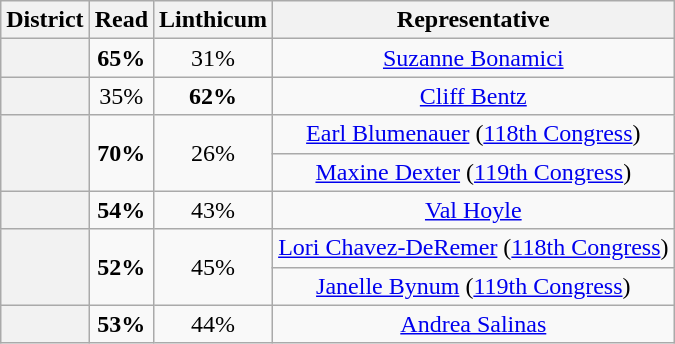<table class=wikitable>
<tr>
<th>District</th>
<th>Read</th>
<th>Linthicum</th>
<th>Representative</th>
</tr>
<tr align=center>
<th></th>
<td><strong>65%</strong></td>
<td>31%</td>
<td><a href='#'>Suzanne Bonamici</a></td>
</tr>
<tr align=center>
<th></th>
<td>35%</td>
<td><strong>62%</strong></td>
<td><a href='#'>Cliff Bentz</a></td>
</tr>
<tr align=center>
<th rowspan=2 ></th>
<td rowspan=2><strong>70%</strong></td>
<td rowspan=2>26%</td>
<td><a href='#'>Earl Blumenauer</a> (<a href='#'>118th Congress</a>)</td>
</tr>
<tr align=center>
<td><a href='#'>Maxine Dexter</a> (<a href='#'>119th Congress</a>)</td>
</tr>
<tr align=center>
<th></th>
<td><strong>54%</strong></td>
<td>43%</td>
<td><a href='#'>Val Hoyle</a></td>
</tr>
<tr align=center>
<th rowspan=2 ></th>
<td rowspan=2><strong>52%</strong></td>
<td rowspan=2>45%</td>
<td><a href='#'>Lori Chavez-DeRemer</a> (<a href='#'>118th Congress</a>)</td>
</tr>
<tr align=center>
<td><a href='#'>Janelle Bynum</a> (<a href='#'>119th Congress</a>)</td>
</tr>
<tr align=center>
<th></th>
<td><strong>53%</strong></td>
<td>44%</td>
<td><a href='#'>Andrea Salinas</a></td>
</tr>
</table>
